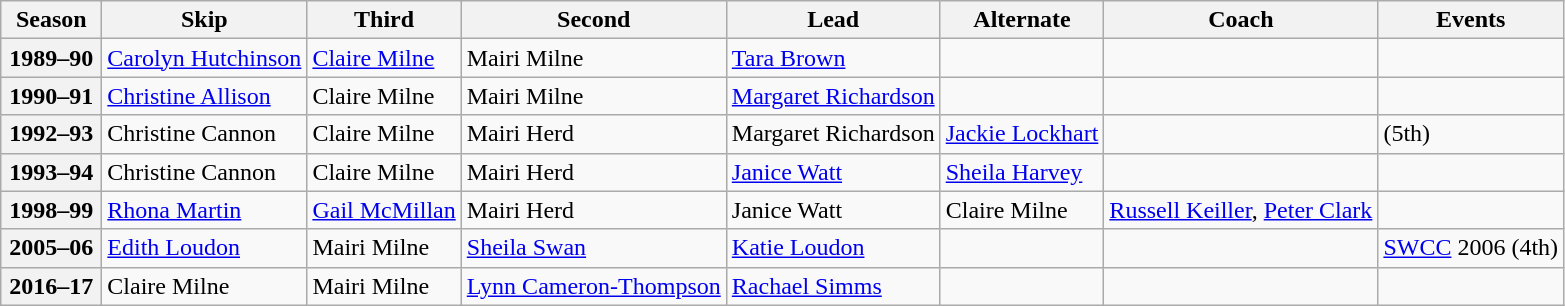<table class="wikitable">
<tr>
<th scope="col" width=60>Season</th>
<th scope="col">Skip</th>
<th scope="col">Third</th>
<th scope="col">Second</th>
<th scope="col">Lead</th>
<th scope="col">Alternate</th>
<th scope="col">Coach</th>
<th scope="col">Events</th>
</tr>
<tr>
<th scope="row">1989–90</th>
<td><a href='#'>Carolyn Hutchinson</a></td>
<td><a href='#'>Claire Milne</a></td>
<td>Mairi Milne</td>
<td><a href='#'>Tara Brown</a></td>
<td></td>
<td></td>
<td> </td>
</tr>
<tr>
<th scope="row">1990–91</th>
<td><a href='#'>Christine Allison</a></td>
<td>Claire Milne</td>
<td>Mairi Milne</td>
<td><a href='#'>Margaret Richardson</a></td>
<td></td>
<td></td>
<td> </td>
</tr>
<tr>
<th scope="row">1992–93</th>
<td>Christine Cannon</td>
<td>Claire Milne</td>
<td>Mairi Herd</td>
<td>Margaret Richardson</td>
<td><a href='#'>Jackie Lockhart</a></td>
<td></td>
<td> (5th)</td>
</tr>
<tr>
<th scope="row">1993–94</th>
<td>Christine Cannon</td>
<td>Claire Milne</td>
<td>Mairi Herd</td>
<td><a href='#'>Janice Watt</a></td>
<td><a href='#'>Sheila Harvey</a></td>
<td></td>
<td> </td>
</tr>
<tr>
<th scope="row">1998–99</th>
<td><a href='#'>Rhona Martin</a></td>
<td><a href='#'>Gail McMillan</a></td>
<td>Mairi Herd</td>
<td>Janice Watt</td>
<td>Claire Milne</td>
<td><a href='#'>Russell Keiller</a>, <a href='#'>Peter Clark</a></td>
<td> </td>
</tr>
<tr>
<th scope="row">2005–06</th>
<td><a href='#'>Edith Loudon</a></td>
<td>Mairi Milne</td>
<td><a href='#'>Sheila Swan</a></td>
<td><a href='#'>Katie Loudon</a></td>
<td></td>
<td></td>
<td><a href='#'>SWCC</a> 2006 (4th)</td>
</tr>
<tr>
<th scope="row">2016–17</th>
<td>Claire Milne</td>
<td>Mairi Milne</td>
<td><a href='#'>Lynn Cameron-Thompson</a></td>
<td><a href='#'>Rachael Simms</a></td>
<td></td>
<td></td>
<td></td>
</tr>
</table>
